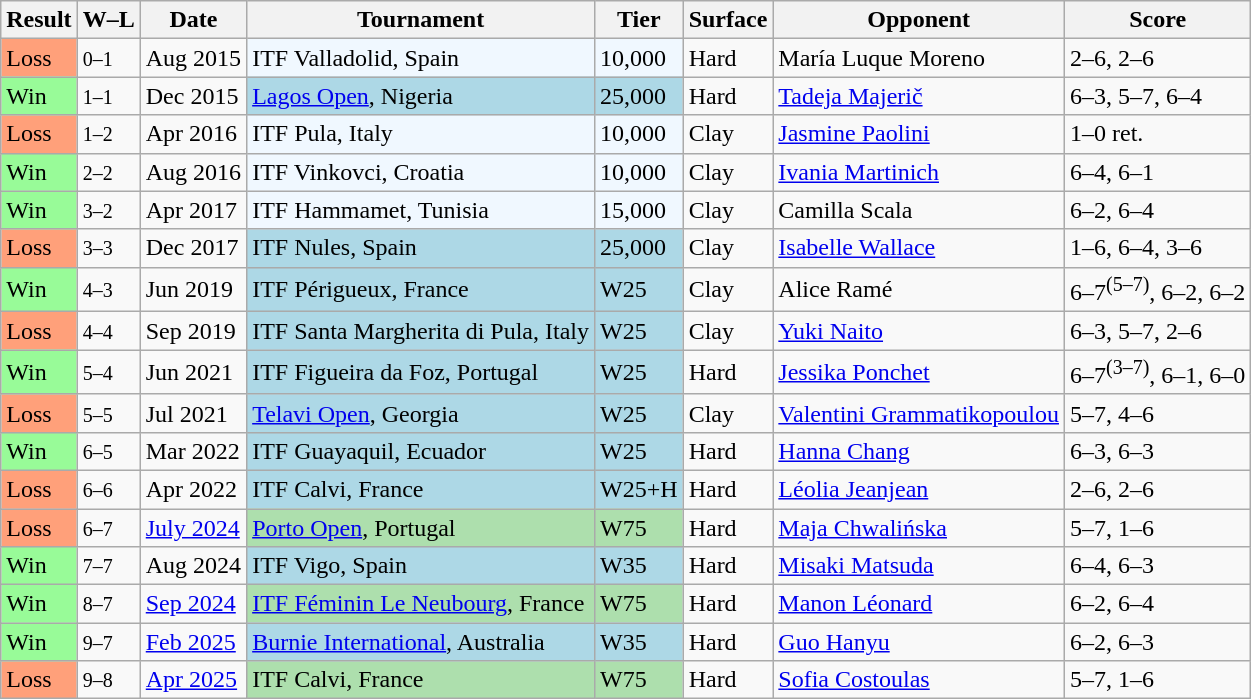<table class="sortable wikitable">
<tr>
<th>Result</th>
<th class="unsortable">W–L</th>
<th>Date</th>
<th>Tournament</th>
<th>Tier</th>
<th>Surface</th>
<th>Opponent</th>
<th class="unsortable">Score</th>
</tr>
<tr>
<td style="background:#ffa07a;">Loss</td>
<td><small>0–1</small></td>
<td>Aug 2015</td>
<td style="background:#f0f8ff;">ITF Valladolid, Spain</td>
<td style="background:#f0f8ff;">10,000</td>
<td>Hard</td>
<td> María Luque Moreno</td>
<td>2–6, 2–6</td>
</tr>
<tr>
<td style="background:#98fb98;">Win</td>
<td><small>1–1</small></td>
<td>Dec 2015</td>
<td style="background:lightblue;"><a href='#'>Lagos Open</a>, Nigeria</td>
<td style="background:lightblue;">25,000</td>
<td>Hard</td>
<td> <a href='#'>Tadeja Majerič</a></td>
<td>6–3, 5–7, 6–4</td>
</tr>
<tr>
<td style="background:#ffa07a;">Loss</td>
<td><small>1–2</small></td>
<td>Apr 2016</td>
<td style="background:#f0f8ff;">ITF Pula, Italy</td>
<td style="background:#f0f8ff;">10,000</td>
<td>Clay</td>
<td> <a href='#'>Jasmine Paolini</a></td>
<td>1–0 ret.</td>
</tr>
<tr>
<td style="background:#98fb98;">Win</td>
<td><small>2–2</small></td>
<td>Aug 2016</td>
<td style="background:#f0f8ff;">ITF Vinkovci, Croatia</td>
<td style="background:#f0f8ff;">10,000</td>
<td>Clay</td>
<td> <a href='#'>Ivania Martinich</a></td>
<td>6–4, 6–1</td>
</tr>
<tr>
<td style="background:#98fb98;">Win</td>
<td><small>3–2</small></td>
<td>Apr 2017</td>
<td style="background:#f0f8ff;">ITF Hammamet, Tunisia</td>
<td style="background:#f0f8ff;">15,000</td>
<td>Clay</td>
<td> Camilla Scala</td>
<td>6–2, 6–4</td>
</tr>
<tr>
<td style="background:#ffa07a;">Loss</td>
<td><small>3–3</small></td>
<td>Dec 2017</td>
<td style="background:lightblue;">ITF Nules, Spain</td>
<td style="background:lightblue;">25,000</td>
<td>Clay</td>
<td> <a href='#'>Isabelle Wallace</a></td>
<td>1–6, 6–4, 3–6</td>
</tr>
<tr>
<td style="background:#98fb98;">Win</td>
<td><small>4–3</small></td>
<td>Jun 2019</td>
<td style="background:lightblue;">ITF Périgueux, France</td>
<td style="background:lightblue;">W25</td>
<td>Clay</td>
<td> Alice Ramé</td>
<td>6–7<sup>(5–7)</sup>, 6–2, 6–2</td>
</tr>
<tr>
<td style="background:#ffa07a;">Loss</td>
<td><small>4–4</small></td>
<td>Sep 2019</td>
<td style="background:lightblue;">ITF Santa Margherita di Pula, Italy</td>
<td style="background:lightblue;">W25</td>
<td>Clay</td>
<td> <a href='#'>Yuki Naito</a></td>
<td>6–3, 5–7, 2–6</td>
</tr>
<tr>
<td style="background:#98fb98;">Win</td>
<td><small>5–4</small></td>
<td>Jun 2021</td>
<td style="background:lightblue;">ITF Figueira da Foz, Portugal</td>
<td style="background:lightblue;">W25</td>
<td>Hard</td>
<td> <a href='#'>Jessika Ponchet</a></td>
<td>6–7<sup>(3–7)</sup>, 6–1, 6–0</td>
</tr>
<tr>
<td style="background:#ffa07a;">Loss</td>
<td><small>5–5</small></td>
<td>Jul 2021</td>
<td style="background:lightblue;"><a href='#'>Telavi Open</a>, Georgia</td>
<td style="background:lightblue;">W25</td>
<td>Clay</td>
<td> <a href='#'>Valentini Grammatikopoulou</a></td>
<td>5–7, 4–6</td>
</tr>
<tr>
<td style="background:#98fb98;">Win</td>
<td><small>6–5</small></td>
<td>Mar 2022</td>
<td style="background:lightblue;">ITF Guayaquil, Ecuador</td>
<td style="background:lightblue;">W25</td>
<td>Hard</td>
<td> <a href='#'>Hanna Chang</a></td>
<td>6–3, 6–3</td>
</tr>
<tr>
<td style="background:#ffa07a;">Loss</td>
<td><small>6–6</small></td>
<td>Apr 2022</td>
<td style="background:lightblue;">ITF Calvi, France</td>
<td style="background:lightblue;">W25+H</td>
<td>Hard</td>
<td> <a href='#'>Léolia Jeanjean</a></td>
<td>2–6, 2–6</td>
</tr>
<tr>
<td style="background:#ffa07a;">Loss</td>
<td><small>6–7</small></td>
<td><a href='#'>July 2024</a></td>
<td style="background:#addfad;"><a href='#'>Porto Open</a>, Portugal</td>
<td style="background:#addfad;";">W75</td>
<td>Hard</td>
<td> <a href='#'>Maja Chwalińska</a></td>
<td>5–7, 1–6</td>
</tr>
<tr>
<td style="background:#98fb98;">Win</td>
<td><small>7–7</small></td>
<td>Aug 2024</td>
<td style="background:lightblue;">ITF Vigo, Spain</td>
<td style="background:lightblue;">W35</td>
<td>Hard</td>
<td> <a href='#'>Misaki Matsuda</a></td>
<td>6–4, 6–3</td>
</tr>
<tr>
<td style="background:#98fb98;">Win</td>
<td><small>8–7</small></td>
<td><a href='#'>Sep 2024</a></td>
<td style="background:#addfad;"><a href='#'>ITF Féminin Le Neubourg</a>, France</td>
<td style="background:#addfad;">W75</td>
<td>Hard</td>
<td> <a href='#'>Manon Léonard</a></td>
<td>6–2, 6–4</td>
</tr>
<tr>
<td style="background:#98fb98;">Win</td>
<td><small>9–7</small></td>
<td><a href='#'>Feb 2025</a></td>
<td style="background:lightblue;"><a href='#'>Burnie International</a>, Australia</td>
<td style="background:lightblue;">W35</td>
<td>Hard</td>
<td> <a href='#'>Guo Hanyu</a></td>
<td>6–2, 6–3</td>
</tr>
<tr>
<td style="background:#ffa07a;">Loss</td>
<td><small>9–8</small></td>
<td><a href='#'>Apr 2025</a></td>
<td style="background:#addfad;">ITF Calvi, France</td>
<td style="background:#addfad;">W75</td>
<td>Hard</td>
<td> <a href='#'>Sofia Costoulas</a></td>
<td>5–7, 1–6</td>
</tr>
</table>
